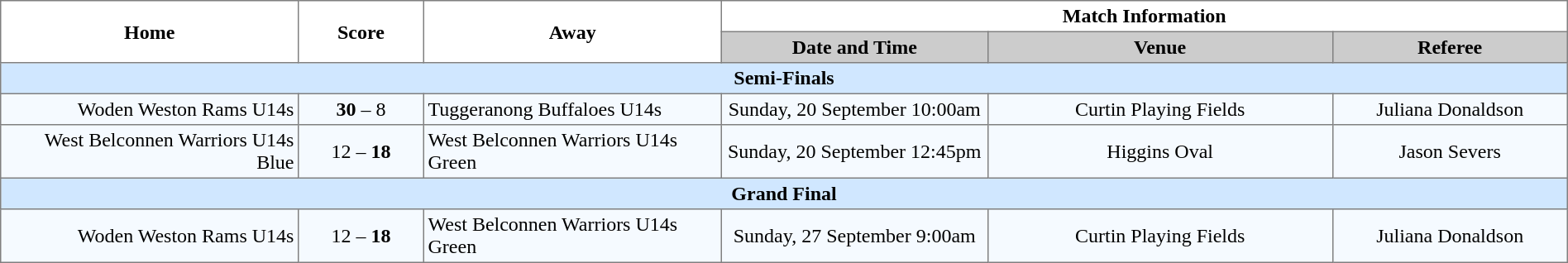<table width="100%" cellspacing="0" cellpadding="3" border="1" style="border-collapse:collapse;  text-align:center;">
<tr>
<th rowspan="2" width="19%">Home</th>
<th rowspan="2" width="8%">Score</th>
<th rowspan="2" width="19%">Away</th>
<th colspan="3">Match Information</th>
</tr>
<tr bgcolor="#CCCCCC">
<th width="17%">Date and Time</th>
<th width="22%">Venue</th>
<th width="50%">Referee</th>
</tr>
<tr style="background:#d0e7ff;">
<td colspan="6"><strong>Semi-Finals</strong></td>
</tr>
<tr style="text-align:center; background:#f5faff;">
<td align="right">Woden Weston Rams U14s </td>
<td><strong>30</strong> – 8</td>
<td align="left"> Tuggeranong Buffaloes U14s</td>
<td>Sunday, 20 September 10:00am</td>
<td>Curtin Playing Fields</td>
<td>Juliana Donaldson</td>
</tr>
<tr style="text-align:center; background:#f5faff;">
<td align="right">West Belconnen Warriors U14s Blue </td>
<td>12 – <strong>18</strong></td>
<td align="left"> West Belconnen Warriors U14s Green</td>
<td>Sunday, 20 September 12:45pm</td>
<td>Higgins Oval</td>
<td>Jason Severs</td>
</tr>
<tr style="background:#d0e7ff;">
<td colspan="6"><strong>Grand Final</strong></td>
</tr>
<tr style="text-align:center; background:#f5faff;">
<td align="right">Woden Weston Rams U14s </td>
<td>12 – <strong>18</strong></td>
<td align="left"> West Belconnen Warriors U14s Green</td>
<td>Sunday, 27 September 9:00am</td>
<td>Curtin Playing Fields</td>
<td>Juliana Donaldson</td>
</tr>
</table>
